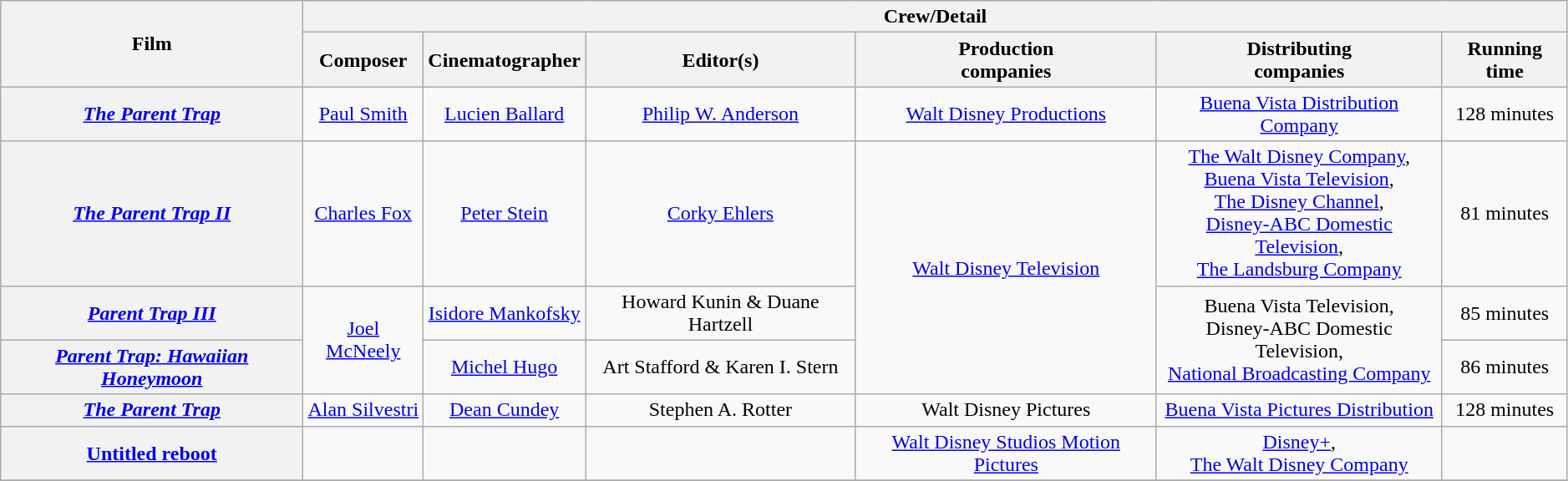<table class="wikitable sortable" style="text-align:center; width:99%;">
<tr>
<th rowspan="2">Film</th>
<th colspan="7">Crew/Detail</th>
</tr>
<tr>
<th style="text-align:center;">Composer</th>
<th style="text-align:center;">Cinematographer</th>
<th style="text-align:center;">Editor(s)</th>
<th style="text-align:center;">Production <br>companies</th>
<th style="text-align:center;">Distributing <br>companies</th>
<th style="text-align:center;">Running time</th>
</tr>
<tr>
<th><em><a href='#'>The Parent Trap</a></em> </th>
<td><a href='#'>Paul Smith</a></td>
<td><a href='#'>Lucien Ballard</a></td>
<td><a href='#'>Philip W. Anderson</a></td>
<td><a href='#'>Walt Disney Productions</a></td>
<td><a href='#'>Buena Vista Distribution Company</a></td>
<td>128 minutes</td>
</tr>
<tr>
<th><em><a href='#'>The Parent Trap II</a></em></th>
<td><a href='#'>Charles Fox</a></td>
<td><a href='#'>Peter Stein</a></td>
<td><a href='#'>Corky Ehlers</a></td>
<td rowspan="3"><a href='#'>Walt Disney Television</a></td>
<td><a href='#'>The Walt Disney Company</a>,  <br><a href='#'>Buena Vista Television</a>,  <br><a href='#'>The Disney Channel</a>,  <br><a href='#'>Disney-ABC Domestic Television</a>,  <br><a href='#'>The Landsburg Company</a></td>
<td>81 minutes</td>
</tr>
<tr>
<th><em><a href='#'>Parent Trap III</a></em></th>
<td rowspan="2"><a href='#'>Joel McNeely</a></td>
<td><a href='#'>Isidore Mankofsky</a></td>
<td>Howard Kunin & Duane Hartzell</td>
<td rowspan="2">Buena Vista Television,  <br>Disney-ABC Domestic Television,  <br><a href='#'>National Broadcasting Company</a></td>
<td>85 minutes</td>
</tr>
<tr>
<th><em><a href='#'>Parent Trap: Hawaiian Honeymoon</a></em></th>
<td><a href='#'>Michel Hugo</a></td>
<td>Art Stafford & Karen I. Stern</td>
<td>86 minutes</td>
</tr>
<tr>
<th><em><a href='#'>The Parent Trap</a></em> </th>
<td><a href='#'>Alan Silvestri</a></td>
<td><a href='#'>Dean Cundey</a></td>
<td>Stephen A. Rotter</td>
<td>Walt Disney Pictures</td>
<td><a href='#'>Buena Vista Pictures Distribution</a></td>
<td>128 minutes</td>
</tr>
<tr>
<th><a href='#'>Untitled reboot</a></th>
<td></td>
<td></td>
<td></td>
<td><a href='#'>Walt Disney Studios Motion Pictures</a></td>
<td><a href='#'>Disney+</a>,  <br><a href='#'>The Walt Disney Company</a></td>
<td></td>
</tr>
<tr>
</tr>
</table>
